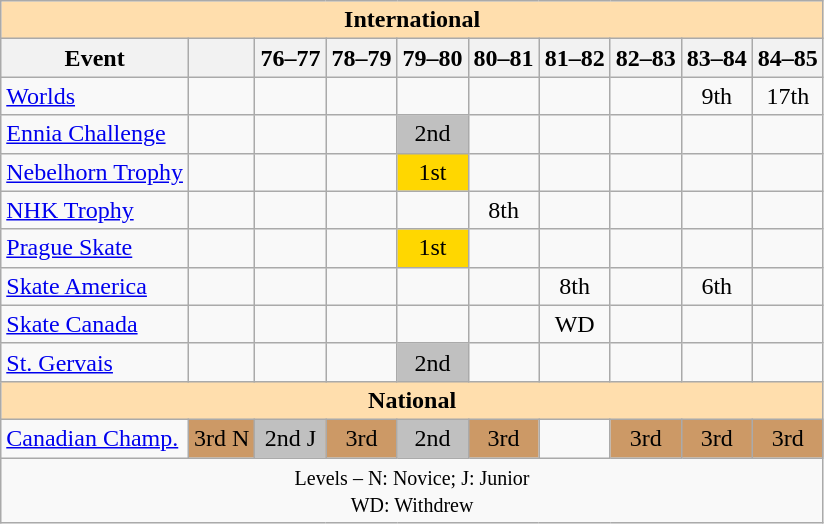<table class="wikitable" style="text-align:center">
<tr>
<th style="background-color: #ffdead; " colspan=10 align=center>International</th>
</tr>
<tr>
<th>Event</th>
<th></th>
<th>76–77</th>
<th>78–79</th>
<th>79–80</th>
<th>80–81</th>
<th>81–82</th>
<th>82–83</th>
<th>83–84</th>
<th>84–85</th>
</tr>
<tr>
<td align=left><a href='#'>Worlds</a></td>
<td></td>
<td></td>
<td></td>
<td></td>
<td></td>
<td></td>
<td></td>
<td>9th</td>
<td>17th</td>
</tr>
<tr>
<td align=left><a href='#'>Ennia Challenge</a></td>
<td></td>
<td></td>
<td></td>
<td bgcolor=silver>2nd</td>
<td></td>
<td></td>
<td></td>
<td></td>
<td></td>
</tr>
<tr>
<td align=left><a href='#'>Nebelhorn Trophy</a></td>
<td></td>
<td></td>
<td></td>
<td bgcolor=gold>1st</td>
<td></td>
<td></td>
<td></td>
<td></td>
<td></td>
</tr>
<tr>
<td align=left><a href='#'>NHK Trophy</a></td>
<td></td>
<td></td>
<td></td>
<td></td>
<td>8th</td>
<td></td>
<td></td>
<td></td>
<td></td>
</tr>
<tr>
<td align=left><a href='#'>Prague Skate</a></td>
<td></td>
<td></td>
<td></td>
<td bgcolor=gold>1st</td>
<td></td>
<td></td>
<td></td>
<td></td>
<td></td>
</tr>
<tr>
<td align=left><a href='#'>Skate America</a></td>
<td></td>
<td></td>
<td></td>
<td></td>
<td></td>
<td>8th</td>
<td></td>
<td>6th</td>
<td></td>
</tr>
<tr>
<td align=left><a href='#'>Skate Canada</a></td>
<td></td>
<td></td>
<td></td>
<td></td>
<td></td>
<td>WD</td>
<td></td>
<td></td>
<td></td>
</tr>
<tr>
<td align=left><a href='#'>St. Gervais</a></td>
<td></td>
<td></td>
<td></td>
<td bgcolor=silver>2nd</td>
<td></td>
<td></td>
<td></td>
<td></td>
<td></td>
</tr>
<tr>
<th style="background-color: #ffdead; " colspan=10 align=center>National</th>
</tr>
<tr>
<td align=left><a href='#'>Canadian Champ.</a></td>
<td bgcolor=cc9966>3rd N</td>
<td bgcolor=silver>2nd J</td>
<td bgcolor=cc9966>3rd</td>
<td bgcolor=silver>2nd</td>
<td bgcolor=cc9966>3rd</td>
<td></td>
<td bgcolor=cc9966>3rd</td>
<td bgcolor=cc9966>3rd</td>
<td bgcolor=cc9966>3rd</td>
</tr>
<tr>
<td colspan=10 align=center><small> Levels – N: Novice; J: Junior <br> WD: Withdrew </small></td>
</tr>
</table>
